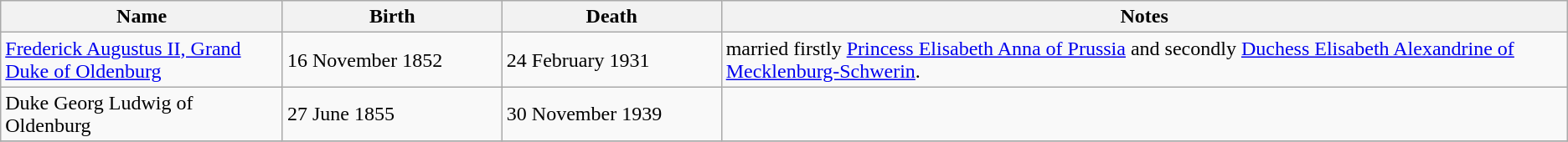<table class="wikitable sortable">
<tr>
<th width="18%">Name</th>
<th width="14%">Birth</th>
<th width="14%">Death</th>
<th width="62%">Notes</th>
</tr>
<tr>
<td><a href='#'>Frederick Augustus II, Grand Duke of Oldenburg</a></td>
<td>16 November 1852</td>
<td>24 February 1931</td>
<td>married firstly <a href='#'>Princess Elisabeth Anna of Prussia</a> and secondly <a href='#'>Duchess Elisabeth Alexandrine of Mecklenburg-Schwerin</a>.</td>
</tr>
<tr>
<td>Duke Georg Ludwig of Oldenburg</td>
<td>27 June 1855</td>
<td>30 November 1939</td>
<td></td>
</tr>
<tr>
</tr>
</table>
